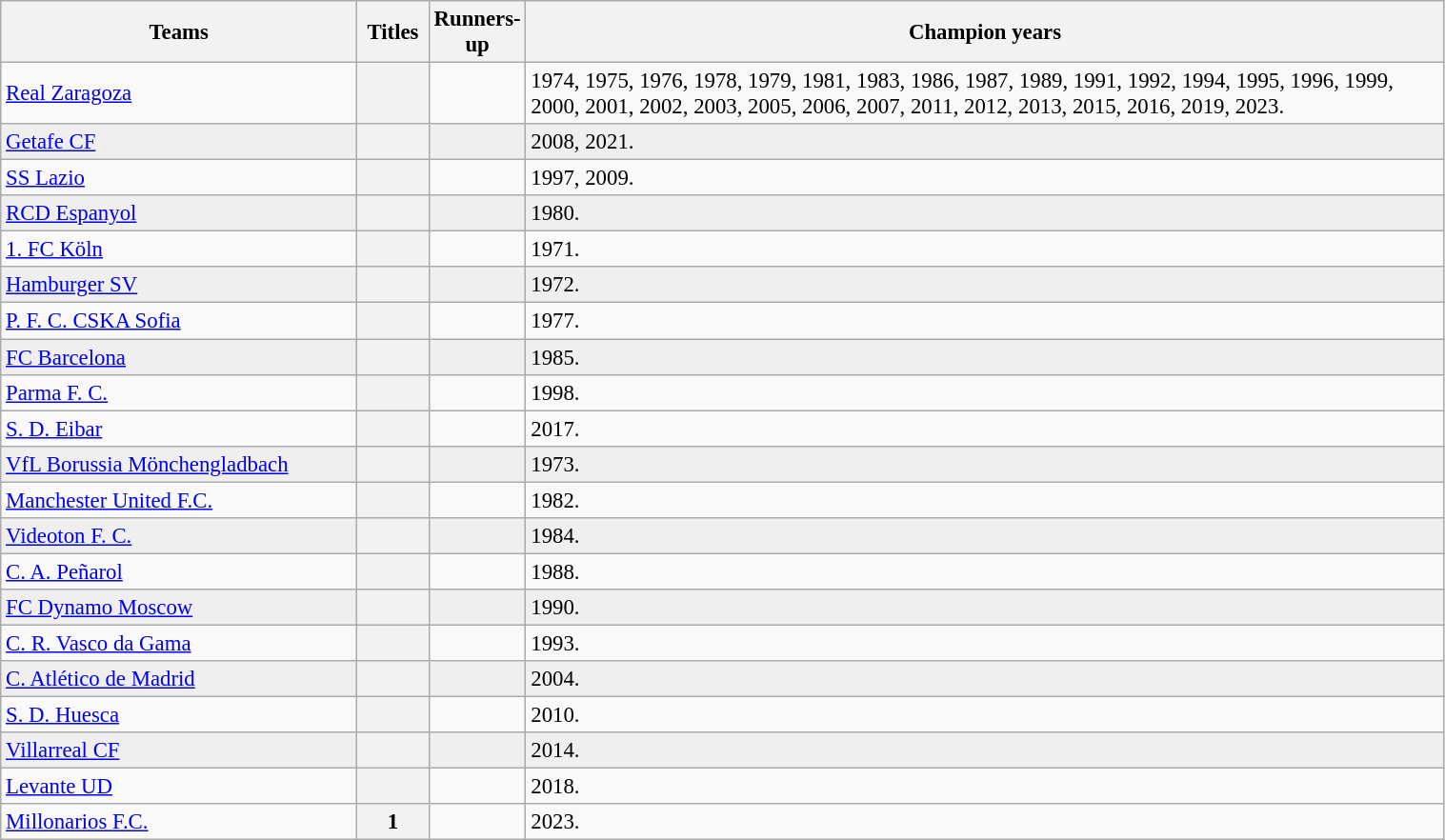<table class="wikitable sortable" width=80%; style="font-size: 95%;">
<tr>
<th width=25%>Teams</th>
<th width=5%>Titles</th>
<th width=5%>Runners-up</th>
<th width=80%>Champion years</th>
</tr>
<tr>
<td> <a href='#'>Real Zaragoza</a></td>
<th></th>
<td></td>
<td>1974, 1975, 1976, 1978, 1979, 1981, 1983, 1986, 1987, 1989, 1991, 1992, 1994, 1995, 1996, 1999, 2000, 2001, 2002, 2003, 2005, 2006, 2007, 2011, 2012, 2013, 2015, 2016, 2019, 2023.</td>
</tr>
<tr bgcolor="#EFEFEF">
<td> <a href='#'>Getafe CF</a></td>
<th></th>
<td></td>
<td>2008, 2021.</td>
</tr>
<tr>
<td> <a href='#'>SS Lazio</a></td>
<th></th>
<td></td>
<td>1997, 2009.</td>
</tr>
<tr bgcolor="#EFEFEF">
<td> <a href='#'>RCD Espanyol</a></td>
<th></th>
<td></td>
<td>1980.</td>
</tr>
<tr>
<td> <a href='#'>1. FC Köln</a></td>
<th></th>
<td></td>
<td>1971.</td>
</tr>
<tr bgcolor="#EFEFEF">
<td> <a href='#'>Hamburger SV</a></td>
<th></th>
<td></td>
<td>1972.</td>
</tr>
<tr>
<td> <a href='#'>P. F. C. CSKA Sofia</a></td>
<th></th>
<td></td>
<td>1977.</td>
</tr>
<tr bgcolor="#EFEFEF">
<td> <a href='#'>FC Barcelona</a></td>
<th></th>
<td></td>
<td>1985.</td>
</tr>
<tr>
<td> <a href='#'>Parma F. C.</a></td>
<th></th>
<td></td>
<td>1998.</td>
</tr>
<tr>
<td> <a href='#'>S. D. Eibar</a></td>
<th></th>
<td></td>
<td>2017.</td>
</tr>
<tr bgcolor="#EFEFEF">
<td> <a href='#'>VfL Borussia Mönchengladbach</a></td>
<th></th>
<td></td>
<td>1973.</td>
</tr>
<tr>
<td> <a href='#'>Manchester United F.C.</a></td>
<th></th>
<td></td>
<td>1982.</td>
</tr>
<tr bgcolor="#EFEFEF">
<td> <a href='#'>Videoton F. C.</a></td>
<th></th>
<td></td>
<td>1984.</td>
</tr>
<tr>
<td> <a href='#'>C. A. Peñarol</a></td>
<th></th>
<td></td>
<td>1988.</td>
</tr>
<tr bgcolor="#EFEFEF">
<td> <a href='#'>FC Dynamo Moscow</a></td>
<th></th>
<td></td>
<td>1990.</td>
</tr>
<tr>
<td> <a href='#'>C. R. Vasco da Gama</a></td>
<th></th>
<td></td>
<td>1993.</td>
</tr>
<tr bgcolor="#EFEFEF">
<td> <a href='#'>C. Atlético de Madrid</a></td>
<th></th>
<td></td>
<td>2004.</td>
</tr>
<tr>
<td> <a href='#'>S. D. Huesca</a></td>
<th></th>
<td></td>
<td>2010.</td>
</tr>
<tr bgcolor="#EFEFEF">
<td> <a href='#'>Villarreal CF</a></td>
<th></th>
<td></td>
<td>2014.</td>
</tr>
<tr>
<td> <a href='#'>Levante UD</a></td>
<th></th>
<td></td>
<td>2018.</td>
</tr>
<tr>
<td> <a href='#'>Millonarios F.C.</a></td>
<th>1</th>
<td></td>
<td>2023.</td>
</tr>
</table>
